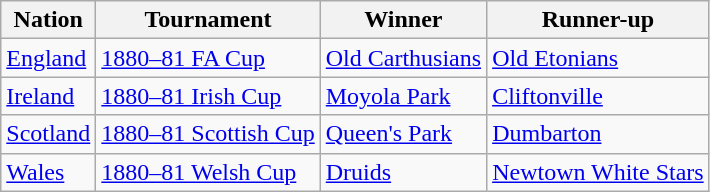<table class="wikitable">
<tr>
<th>Nation</th>
<th>Tournament</th>
<th>Winner</th>
<th>Runner-up</th>
</tr>
<tr>
<td> <a href='#'>England</a></td>
<td><a href='#'>1880–81 FA Cup</a></td>
<td><a href='#'>Old Carthusians</a></td>
<td><a href='#'>Old Etonians</a></td>
</tr>
<tr>
<td> <a href='#'>Ireland</a></td>
<td><a href='#'>1880–81 Irish Cup</a></td>
<td><a href='#'>Moyola Park</a></td>
<td><a href='#'>Cliftonville</a></td>
</tr>
<tr>
<td> <a href='#'>Scotland</a></td>
<td><a href='#'>1880–81 Scottish Cup</a></td>
<td><a href='#'>Queen's Park</a></td>
<td><a href='#'>Dumbarton</a></td>
</tr>
<tr>
<td> <a href='#'>Wales</a></td>
<td><a href='#'>1880–81 Welsh Cup</a></td>
<td><a href='#'>Druids</a></td>
<td><a href='#'>Newtown White Stars</a></td>
</tr>
</table>
